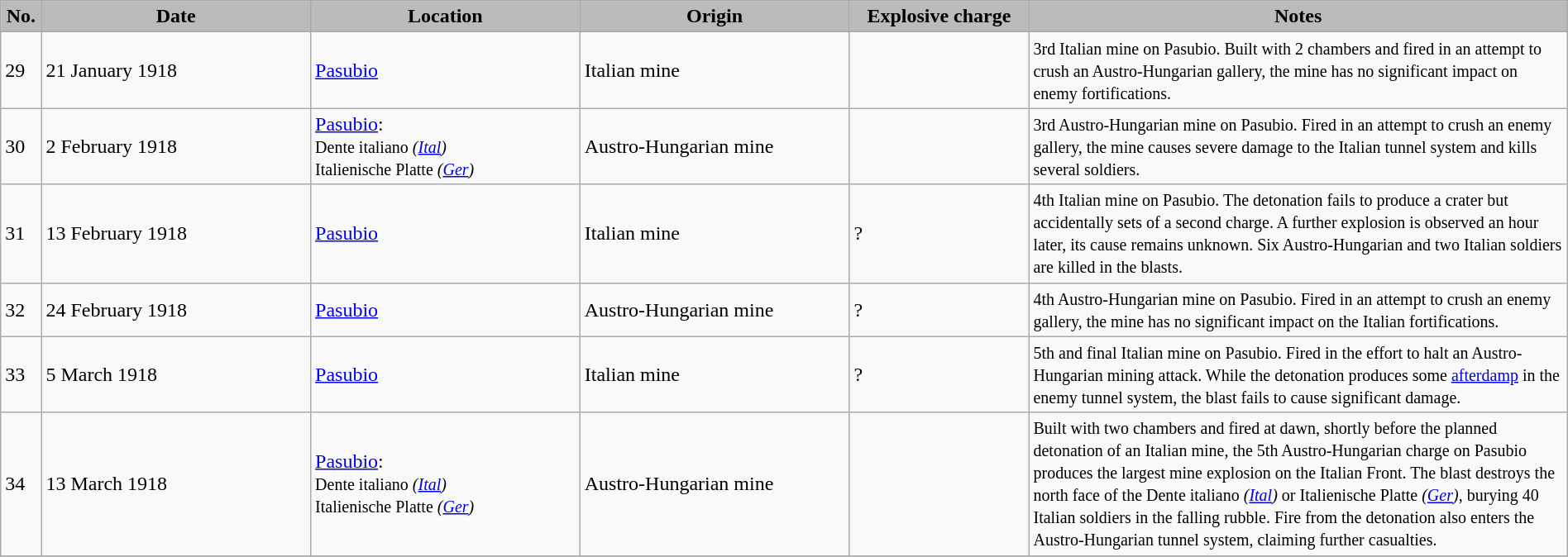<table class="wikitable sortable" style="width:100%;">
<tr>
<th style="background-color: #BBBBBB; width:1%; align=left">No.</th>
<th style="background-color: #BBBBBB; width:15%; align=left">Date</th>
<th style="background-color: #BBBBBB; width:15%; align=left">Location</th>
<th style="background-color: #BBBBBB; width:15%; align=left">Origin</th>
<th style="background-color: #BBBBBB; width:10%; align=left">Explosive charge</th>
<th style="background-color: #BBBBBB; width:30%; align=left">Notes</th>
</tr>
<tr>
<td>29</td>
<td align="left">21 January 1918</td>
<td align="left"><a href='#'>Pasubio</a></td>
<td align="left">Italian mine</td>
<td align="left"></td>
<td align="left"><small>3rd Italian mine on Pasubio. Built with 2 chambers and fired in an attempt to crush an Austro-Hungarian gallery, the mine has no significant impact on enemy fortifications.</small></td>
</tr>
<tr>
<td>30</td>
<td align="left">2 February 1918</td>
<td align="left"><a href='#'>Pasubio</a>:<small> <br> Dente italiano <em>(<a href='#'>Ital</a>)</em> <br> Italienische Platte <em>(<a href='#'>Ger</a>)</em></small></td>
<td align="left">Austro-Hungarian mine</td>
<td align="left"></td>
<td align="left"><small>3rd Austro-Hungarian mine on Pasubio. Fired in an attempt to crush an enemy gallery, the mine causes severe damage to the Italian tunnel system and kills several soldiers.</small></td>
</tr>
<tr>
<td>31</td>
<td align="left">13 February 1918</td>
<td align="left"><a href='#'>Pasubio</a></td>
<td align="left">Italian mine</td>
<td align="left">?</td>
<td align="left"><small>4th Italian mine on Pasubio. The detonation fails to produce a crater but accidentally sets of a second charge. A further explosion is observed an hour later, its cause remains unknown. Six Austro-Hungarian and two Italian soldiers are killed in the blasts.</small></td>
</tr>
<tr>
<td>32</td>
<td align="left">24 February 1918</td>
<td align="left"><a href='#'>Pasubio</a></td>
<td align="left">Austro-Hungarian mine</td>
<td align="left">?</td>
<td align="left"><small>4th Austro-Hungarian mine on Pasubio. Fired in an attempt to crush an enemy gallery, the mine has no significant impact on the Italian fortifications.</small></td>
</tr>
<tr>
<td>33</td>
<td align="left">5 March 1918</td>
<td align="left"><a href='#'>Pasubio</a></td>
<td align="left">Italian mine</td>
<td align="left">?</td>
<td align="left"><small>5th and final Italian mine on Pasubio. Fired in the effort to halt an Austro-Hungarian mining attack. While the detonation produces some <a href='#'>afterdamp</a> in the enemy tunnel system, the blast fails to cause significant damage.</small></td>
</tr>
<tr>
<td>34</td>
<td align="left">13 March 1918</td>
<td align="left"><a href='#'>Pasubio</a>:<small> <br> Dente italiano <em>(<a href='#'>Ital</a>)</em> <br> Italienische Platte <em>(<a href='#'>Ger</a>)</em></small></td>
<td align="left">Austro-Hungarian  mine</td>
<td align="left"></td>
<td align="left"><small> Built with two chambers and fired at dawn, shortly before the planned detonation of an Italian mine, the 5th Austro-Hungarian charge on Pasubio produces the largest mine explosion on the Italian Front. The blast destroys the north face of the Dente italiano <em>(<a href='#'>Ital</a>)</em> or Italienische Platte <em>(<a href='#'>Ger</a>)</em>, burying 40 Italian soldiers in the falling rubble. Fire from the detonation also enters the Austro-Hungarian tunnel system, claiming further casualties.</small></td>
</tr>
<tr>
</tr>
</table>
